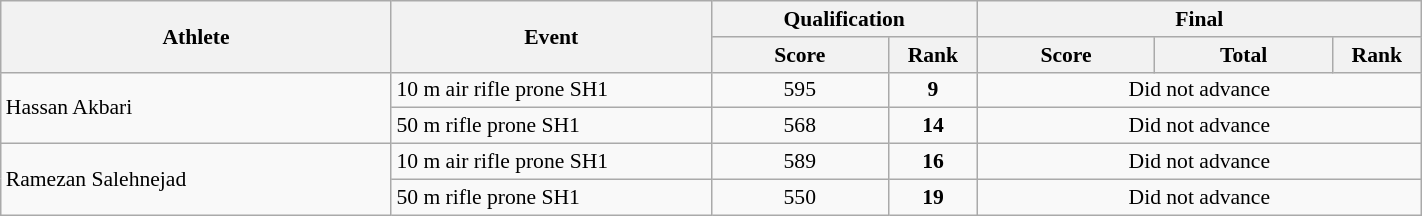<table class="wikitable" width="75%" style="text-align:center; font-size:90%">
<tr>
<th rowspan="2" width="22%">Athlete</th>
<th rowspan="2" width="18%">Event</th>
<th colspan="2">Qualification</th>
<th colspan="3">Final</th>
</tr>
<tr>
<th width="10%">Score</th>
<th width="5%">Rank</th>
<th width="10%">Score</th>
<th width="10%">Total</th>
<th width="5%">Rank</th>
</tr>
<tr>
<td rowspan="2" align="left">Hassan Akbari</td>
<td align="left">10 m air rifle prone SH1</td>
<td>595</td>
<td><strong>9</strong></td>
<td colspan=3 align=center>Did not advance</td>
</tr>
<tr>
<td align="left">50 m rifle prone SH1</td>
<td>568</td>
<td><strong>14</strong></td>
<td colspan=3 align=center>Did not advance</td>
</tr>
<tr>
<td rowspan="2" align="left">Ramezan Salehnejad</td>
<td align="left">10 m air rifle prone SH1</td>
<td>589</td>
<td><strong>16</strong></td>
<td colspan=3 align=center>Did not advance</td>
</tr>
<tr>
<td align="left">50 m rifle prone SH1</td>
<td>550</td>
<td><strong>19</strong></td>
<td colspan=3 align=center>Did not advance</td>
</tr>
</table>
